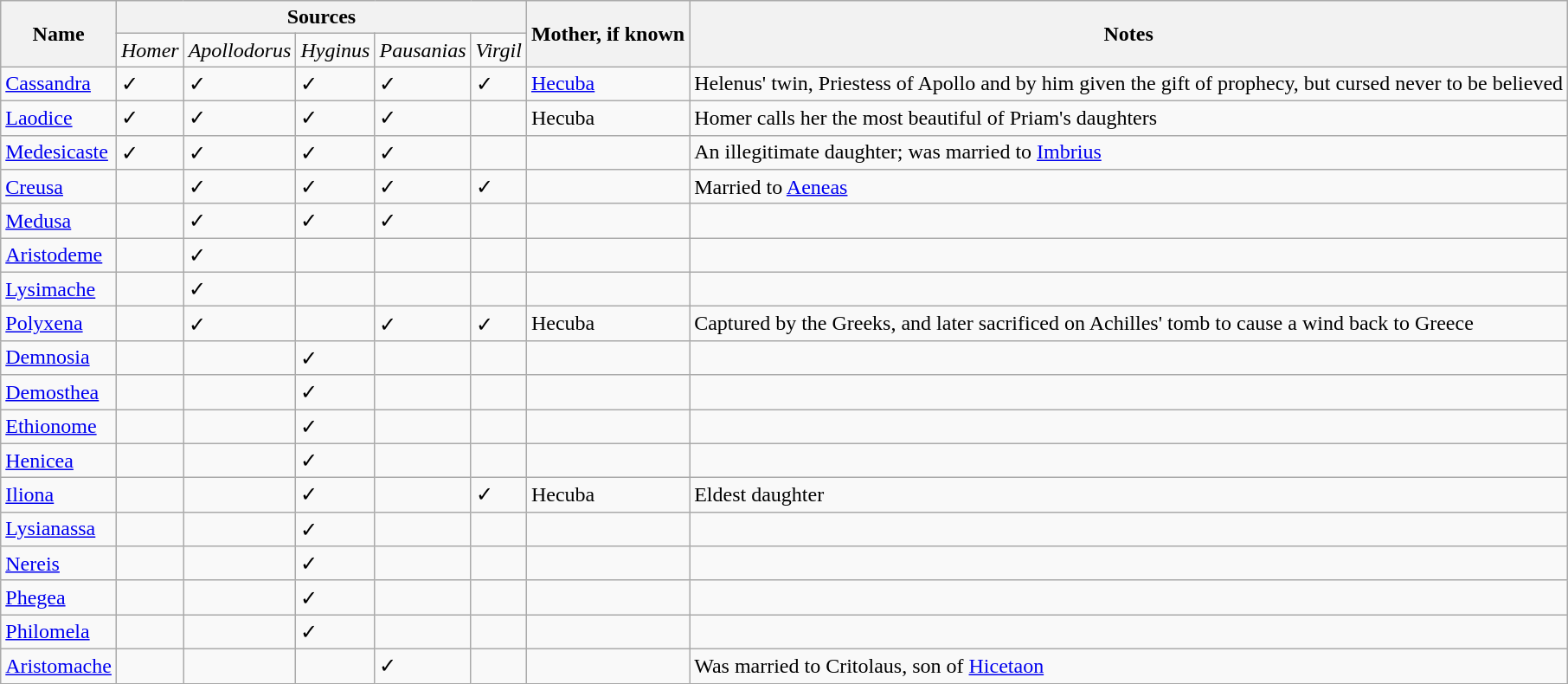<table class="wikitable">
<tr>
<th rowspan="2">Name</th>
<th colspan="5">Sources</th>
<th rowspan="2">Mother, if known</th>
<th rowspan="2" class="unsortable">Notes</th>
</tr>
<tr>
<td><em>Homer</em></td>
<td><em>Apollodorus</em></td>
<td><em>Hyginus</em></td>
<td><em>Pausanias</em></td>
<td><em>Virgil</em></td>
</tr>
<tr>
<td><a href='#'>Cassandra</a></td>
<td>✓</td>
<td>✓</td>
<td>✓</td>
<td>✓</td>
<td>✓</td>
<td><a href='#'>Hecuba</a></td>
<td>Helenus' twin, Priestess of Apollo and by him given the gift of prophecy, but cursed never to be believed</td>
</tr>
<tr>
<td><a href='#'>Laodice</a></td>
<td>✓</td>
<td>✓</td>
<td>✓</td>
<td>✓</td>
<td></td>
<td>Hecuba</td>
<td>Homer calls her the most beautiful of Priam's daughters</td>
</tr>
<tr>
<td><a href='#'>Medesicaste</a></td>
<td>✓</td>
<td>✓</td>
<td>✓</td>
<td>✓</td>
<td></td>
<td></td>
<td>An illegitimate daughter; was married to <a href='#'>Imbrius</a></td>
</tr>
<tr>
<td><a href='#'>Creusa</a></td>
<td></td>
<td>✓</td>
<td>✓</td>
<td>✓</td>
<td>✓</td>
<td></td>
<td>Married to <a href='#'>Aeneas</a></td>
</tr>
<tr>
<td><a href='#'>Medusa</a></td>
<td></td>
<td>✓</td>
<td>✓</td>
<td>✓</td>
<td></td>
<td></td>
<td></td>
</tr>
<tr>
<td><a href='#'>Aristodeme</a></td>
<td></td>
<td>✓</td>
<td></td>
<td></td>
<td></td>
<td></td>
<td></td>
</tr>
<tr>
<td><a href='#'>Lysimache</a></td>
<td></td>
<td>✓</td>
<td></td>
<td></td>
<td></td>
<td></td>
<td></td>
</tr>
<tr>
<td><a href='#'>Polyxena</a></td>
<td></td>
<td>✓</td>
<td></td>
<td>✓</td>
<td>✓</td>
<td>Hecuba</td>
<td>Captured by the Greeks, and later sacrificed on Achilles' tomb to cause a wind back to Greece</td>
</tr>
<tr>
<td><a href='#'>Demnosia</a></td>
<td></td>
<td></td>
<td>✓</td>
<td></td>
<td></td>
<td></td>
<td></td>
</tr>
<tr>
<td><a href='#'>Demosthea</a></td>
<td></td>
<td></td>
<td>✓</td>
<td></td>
<td></td>
<td></td>
<td></td>
</tr>
<tr>
<td><a href='#'>Ethionome</a></td>
<td></td>
<td></td>
<td>✓</td>
<td></td>
<td></td>
<td></td>
<td></td>
</tr>
<tr>
<td><a href='#'>Henicea</a></td>
<td></td>
<td></td>
<td>✓</td>
<td></td>
<td></td>
<td></td>
<td></td>
</tr>
<tr>
<td><a href='#'>Iliona</a></td>
<td></td>
<td></td>
<td>✓</td>
<td></td>
<td>✓</td>
<td>Hecuba</td>
<td>Eldest daughter</td>
</tr>
<tr>
<td><a href='#'>Lysianassa</a></td>
<td></td>
<td></td>
<td>✓</td>
<td></td>
<td></td>
<td></td>
<td></td>
</tr>
<tr>
<td><a href='#'>Nereis</a></td>
<td></td>
<td></td>
<td>✓</td>
<td></td>
<td></td>
<td></td>
<td></td>
</tr>
<tr>
<td><a href='#'>Phegea</a></td>
<td></td>
<td></td>
<td>✓</td>
<td></td>
<td></td>
<td></td>
<td></td>
</tr>
<tr>
<td><a href='#'>Philomela</a></td>
<td></td>
<td></td>
<td>✓</td>
<td></td>
<td></td>
<td></td>
<td></td>
</tr>
<tr>
<td><a href='#'>Aristomache</a></td>
<td></td>
<td></td>
<td></td>
<td>✓</td>
<td></td>
<td></td>
<td>Was married to Critolaus, son of <a href='#'>Hicetaon</a></td>
</tr>
</table>
